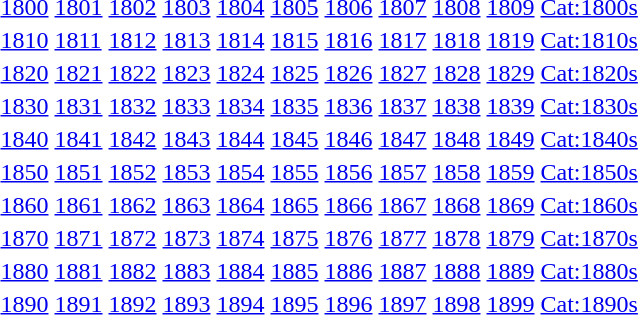<table border=0>
<tr>
<td><a href='#'>1800</a></td>
<td><a href='#'>1801</a></td>
<td><a href='#'>1802</a></td>
<td><a href='#'>1803</a></td>
<td><a href='#'>1804</a></td>
<td><a href='#'>1805</a></td>
<td><a href='#'>1806</a></td>
<td><a href='#'>1807</a></td>
<td><a href='#'>1808</a></td>
<td><a href='#'>1809</a></td>
<td><a href='#'>Cat:1800s</a></td>
</tr>
<tr>
<td><a href='#'>1810</a></td>
<td><a href='#'>1811</a></td>
<td><a href='#'>1812</a></td>
<td><a href='#'>1813</a></td>
<td><a href='#'>1814</a></td>
<td><a href='#'>1815</a></td>
<td><a href='#'>1816</a></td>
<td><a href='#'>1817</a></td>
<td><a href='#'>1818</a></td>
<td><a href='#'>1819</a></td>
<td><a href='#'>Cat:1810s</a></td>
</tr>
<tr>
<td><a href='#'>1820</a></td>
<td><a href='#'>1821</a></td>
<td><a href='#'>1822</a></td>
<td><a href='#'>1823</a></td>
<td><a href='#'>1824</a></td>
<td><a href='#'>1825</a></td>
<td><a href='#'>1826</a></td>
<td><a href='#'>1827</a></td>
<td><a href='#'>1828</a></td>
<td><a href='#'>1829</a></td>
<td><a href='#'>Cat:1820s</a></td>
</tr>
<tr>
<td><a href='#'>1830</a></td>
<td><a href='#'>1831</a></td>
<td><a href='#'>1832</a></td>
<td><a href='#'>1833</a></td>
<td><a href='#'>1834</a></td>
<td><a href='#'>1835</a></td>
<td><a href='#'>1836</a></td>
<td><a href='#'>1837</a></td>
<td><a href='#'>1838</a></td>
<td><a href='#'>1839</a></td>
<td><a href='#'>Cat:1830s</a></td>
</tr>
<tr>
<td><a href='#'>1840</a></td>
<td><a href='#'>1841</a></td>
<td><a href='#'>1842</a></td>
<td><a href='#'>1843</a></td>
<td><a href='#'>1844</a></td>
<td><a href='#'>1845</a></td>
<td><a href='#'>1846</a></td>
<td><a href='#'>1847</a></td>
<td><a href='#'>1848</a></td>
<td><a href='#'>1849</a></td>
<td><a href='#'>Cat:1840s</a></td>
</tr>
<tr>
<td><a href='#'>1850</a></td>
<td><a href='#'>1851</a></td>
<td><a href='#'>1852</a></td>
<td><a href='#'>1853</a></td>
<td><a href='#'>1854</a></td>
<td><a href='#'>1855</a></td>
<td><a href='#'>1856</a></td>
<td><a href='#'>1857</a></td>
<td><a href='#'>1858</a></td>
<td><a href='#'>1859</a></td>
<td><a href='#'>Cat:1850s</a></td>
</tr>
<tr>
<td><a href='#'>1860</a></td>
<td><a href='#'>1861</a></td>
<td><a href='#'>1862</a></td>
<td><a href='#'>1863</a></td>
<td><a href='#'>1864</a></td>
<td><a href='#'>1865</a></td>
<td><a href='#'>1866</a></td>
<td><a href='#'>1867</a></td>
<td><a href='#'>1868</a></td>
<td><a href='#'>1869</a></td>
<td><a href='#'>Cat:1860s</a></td>
</tr>
<tr>
<td><a href='#'>1870</a></td>
<td><a href='#'>1871</a></td>
<td><a href='#'>1872</a></td>
<td><a href='#'>1873</a></td>
<td><a href='#'>1874</a></td>
<td><a href='#'>1875</a></td>
<td><a href='#'>1876</a></td>
<td><a href='#'>1877</a></td>
<td><a href='#'>1878</a></td>
<td><a href='#'>1879</a></td>
<td><a href='#'>Cat:1870s</a></td>
</tr>
<tr>
<td><a href='#'>1880</a></td>
<td><a href='#'>1881</a></td>
<td><a href='#'>1882</a></td>
<td><a href='#'>1883</a></td>
<td><a href='#'>1884</a></td>
<td><a href='#'>1885</a></td>
<td><a href='#'>1886</a></td>
<td><a href='#'>1887</a></td>
<td><a href='#'>1888</a></td>
<td><a href='#'>1889</a></td>
<td><a href='#'>Cat:1880s</a></td>
</tr>
<tr>
<td><a href='#'>1890</a></td>
<td><a href='#'>1891</a></td>
<td><a href='#'>1892</a></td>
<td><a href='#'>1893</a></td>
<td><a href='#'>1894</a></td>
<td><a href='#'>1895</a></td>
<td><a href='#'>1896</a></td>
<td><a href='#'>1897</a></td>
<td><a href='#'>1898</a></td>
<td><a href='#'>1899</a></td>
<td><a href='#'>Cat:1890s</a></td>
</tr>
</table>
